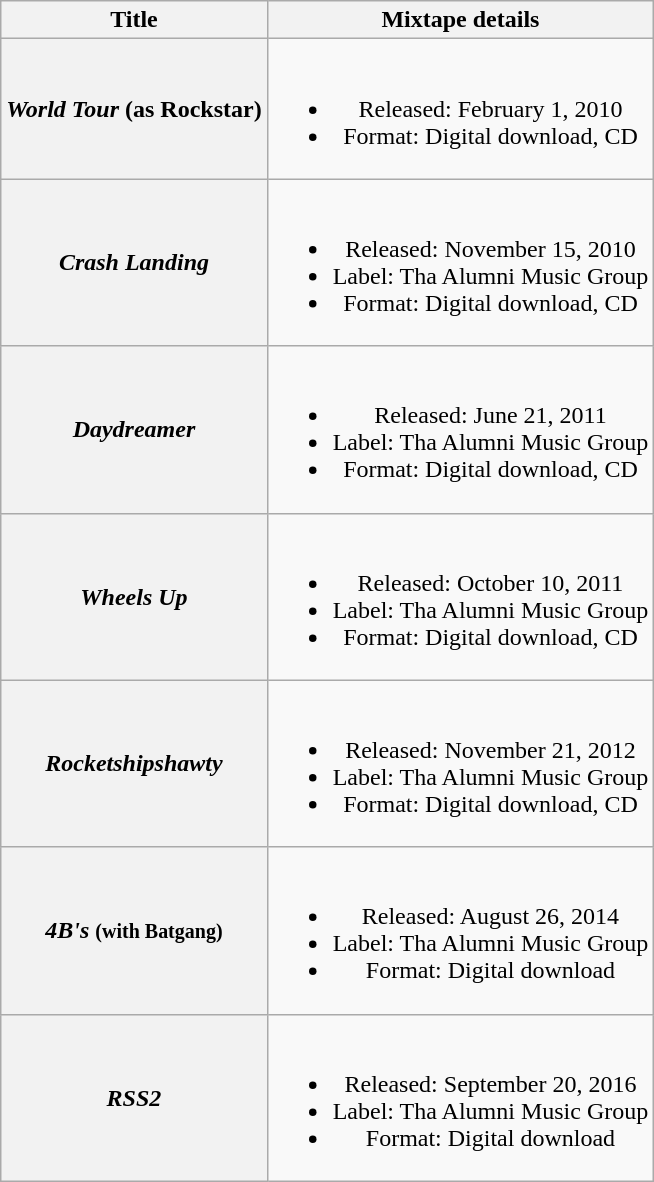<table class="wikitable plainrowheaders" style="text-align:center;" border="1">
<tr>
<th scope="col">Title</th>
<th scope="col">Mixtape details</th>
</tr>
<tr>
<th scope="row"><em>World Tour</em> (as Rockstar)</th>
<td><br><ul><li>Released: February 1, 2010</li><li>Format: Digital download, CD</li></ul></td>
</tr>
<tr>
<th scope="row"><em>Crash Landing</em></th>
<td><br><ul><li>Released: November 15, 2010</li><li>Label: Tha Alumni Music Group</li><li>Format: Digital download, CD</li></ul></td>
</tr>
<tr>
<th scope="row"><em>Daydreamer</em></th>
<td><br><ul><li>Released: June 21, 2011</li><li>Label: Tha Alumni Music Group</li><li>Format: Digital download, CD</li></ul></td>
</tr>
<tr>
<th scope="row"><em>Wheels Up</em></th>
<td><br><ul><li>Released: October 10, 2011</li><li>Label: Tha Alumni Music Group</li><li>Format: Digital download, CD</li></ul></td>
</tr>
<tr>
<th scope="row"><em>Rocketshipshawty</em></th>
<td><br><ul><li>Released: November 21, 2012</li><li>Label: Tha Alumni Music Group</li><li>Format: Digital download, CD</li></ul></td>
</tr>
<tr>
<th scope="row"><em>4B's</em> <small>(with Batgang)</small></th>
<td><br><ul><li>Released: August 26, 2014</li><li>Label: Tha Alumni Music Group</li><li>Format: Digital download</li></ul></td>
</tr>
<tr>
<th scope="row"><em>RSS2</em></th>
<td><br><ul><li>Released: September 20, 2016</li><li>Label: Tha Alumni Music Group</li><li>Format: Digital download</li></ul></td>
</tr>
</table>
